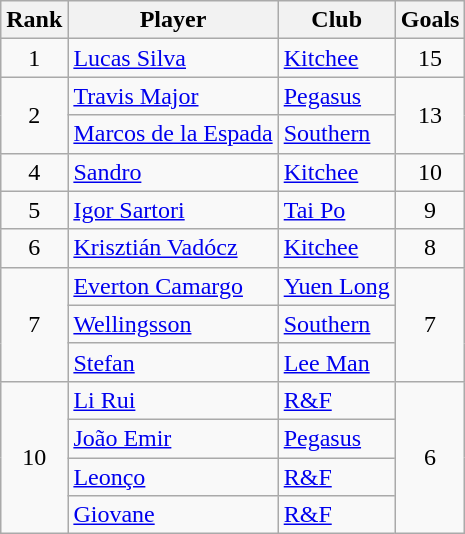<table class="wikitable" style="text-align:center">
<tr>
<th>Rank</th>
<th>Player</th>
<th>Club</th>
<th>Goals</th>
</tr>
<tr>
<td>1</td>
<td style="text-align:left;"> <a href='#'>Lucas Silva</a></td>
<td style="text-align:left;"><a href='#'>Kitchee</a></td>
<td>15</td>
</tr>
<tr>
<td rowspan="2">2</td>
<td style="text-align:left;"> <a href='#'>Travis Major</a></td>
<td style="text-align:left;"><a href='#'>Pegasus</a></td>
<td rowspan="2">13</td>
</tr>
<tr>
<td style="text-align:left;"> <a href='#'>Marcos de la Espada</a></td>
<td style="text-align:left;"><a href='#'>Southern</a></td>
</tr>
<tr>
<td>4</td>
<td style="text-align:left;"> <a href='#'>Sandro</a></td>
<td style="text-align:left;"><a href='#'>Kitchee</a></td>
<td>10</td>
</tr>
<tr>
<td>5</td>
<td style="text-align:left;"> <a href='#'>Igor Sartori</a></td>
<td style="text-align:left;"><a href='#'>Tai Po</a></td>
<td>9</td>
</tr>
<tr>
<td>6</td>
<td style="text-align:left;"> <a href='#'>Krisztián Vadócz</a></td>
<td style="text-align:left;"><a href='#'>Kitchee</a></td>
<td>8</td>
</tr>
<tr>
<td rowspan="3">7</td>
<td style="text-align:left;"> <a href='#'>Everton Camargo</a></td>
<td style="text-align:left;"><a href='#'>Yuen Long</a></td>
<td rowspan="3">7</td>
</tr>
<tr>
<td style="text-align:left;"> <a href='#'>Wellingsson</a></td>
<td style="text-align:left;"><a href='#'>Southern</a></td>
</tr>
<tr>
<td style="text-align:left;"> <a href='#'>Stefan</a></td>
<td style="text-align:left;"><a href='#'>Lee Man</a></td>
</tr>
<tr>
<td rowspan="4">10</td>
<td style="text-align:left;"> <a href='#'>Li Rui</a></td>
<td style="text-align:left;"><a href='#'>R&F</a></td>
<td rowspan="4">6</td>
</tr>
<tr>
<td style="text-align:left;"> <a href='#'>João Emir</a></td>
<td style="text-align:left;"><a href='#'>Pegasus</a></td>
</tr>
<tr>
<td style="text-align:left;"> <a href='#'>Leonço</a></td>
<td style="text-align:left;"><a href='#'>R&F</a></td>
</tr>
<tr>
<td style="text-align:left;"> <a href='#'>Giovane</a></td>
<td style="text-align:left;"><a href='#'>R&F</a></td>
</tr>
</table>
